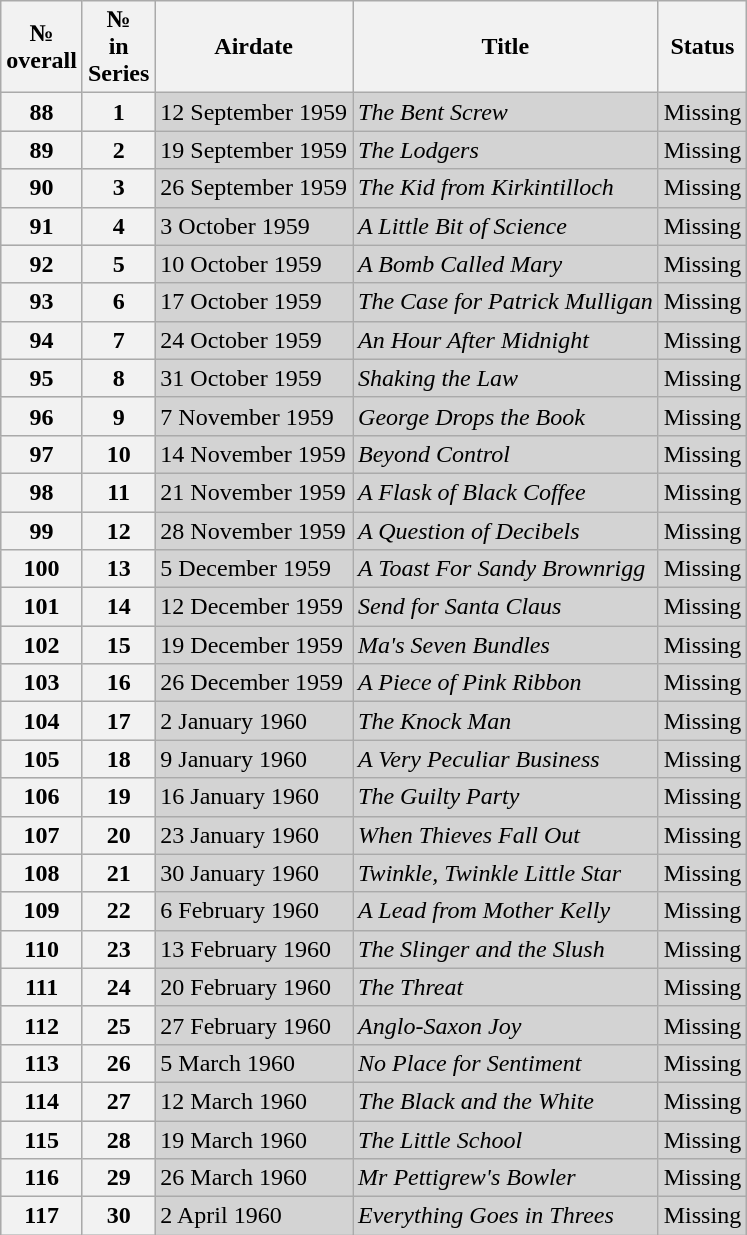<table class="wikitable">
<tr>
<th>№<br>overall</th>
<th>№<br>in<br>Series</th>
<th>Airdate</th>
<th>Title</th>
<th>Status</th>
</tr>
<tr style="background:lightgrey;">
<th style="text-align:center;">88</th>
<th style="text-align:center;">1</th>
<td>12 September 1959</td>
<td><em>The Bent Screw</em></td>
<td>Missing</td>
</tr>
<tr style="background:lightgrey;">
<th style="text-align:center;">89</th>
<th style="text-align:center;">2</th>
<td>19 September 1959</td>
<td><em>The Lodgers</em></td>
<td>Missing</td>
</tr>
<tr style="background:lightgrey;">
<th style="text-align:center;">90</th>
<th style="text-align:center;">3</th>
<td>26 September 1959</td>
<td><em>The Kid from Kirkintilloch</em></td>
<td>Missing</td>
</tr>
<tr style="background:lightgrey;">
<th style="text-align:center;">91</th>
<th style="text-align:center;">4</th>
<td>3 October 1959</td>
<td><em>A Little Bit of Science</em></td>
<td>Missing</td>
</tr>
<tr style="background:lightgrey;">
<th style="text-align:center;">92</th>
<th style="text-align:center;">5</th>
<td>10 October 1959</td>
<td><em>A Bomb Called Mary</em></td>
<td>Missing</td>
</tr>
<tr style="background:lightgrey;">
<th style="text-align:center;">93</th>
<th style="text-align:center;">6</th>
<td>17 October 1959</td>
<td><em>The Case for Patrick Mulligan</em></td>
<td>Missing</td>
</tr>
<tr style="background:lightgrey;">
<th style="text-align:center;">94</th>
<th style="text-align:center;">7</th>
<td>24 October 1959</td>
<td><em>An Hour After Midnight</em></td>
<td>Missing</td>
</tr>
<tr style="background:lightgrey;">
<th style="text-align:center;">95</th>
<th style="text-align:center;">8</th>
<td>31 October 1959</td>
<td><em>Shaking the Law</em></td>
<td>Missing</td>
</tr>
<tr style="background:lightgrey;">
<th style="text-align:center;">96</th>
<th style="text-align:center;">9</th>
<td>7 November 1959</td>
<td><em>George Drops the Book</em></td>
<td>Missing</td>
</tr>
<tr style="background:lightgrey;">
<th style="text-align:center;">97</th>
<th style="text-align:center;">10</th>
<td>14 November 1959</td>
<td><em>Beyond Control</em></td>
<td>Missing</td>
</tr>
<tr style="background:lightgrey;">
<th style="text-align:center;">98</th>
<th style="text-align:center;">11</th>
<td>21 November 1959</td>
<td><em>A Flask of Black Coffee</em></td>
<td>Missing</td>
</tr>
<tr style="background:lightgrey;">
<th style="text-align:center;">99</th>
<th style="text-align:center;">12</th>
<td>28 November 1959</td>
<td><em>A Question of Decibels</em></td>
<td>Missing</td>
</tr>
<tr style="background:lightgrey;">
<th style="text-align:center;">100</th>
<th style="text-align:center;">13</th>
<td>5 December 1959</td>
<td><em>A Toast For Sandy Brownrigg</em></td>
<td>Missing</td>
</tr>
<tr style="background:lightgrey;">
<th style="text-align:center;">101</th>
<th style="text-align:center;">14</th>
<td>12 December 1959</td>
<td><em>Send for Santa Claus</em></td>
<td>Missing</td>
</tr>
<tr style="background:lightgrey;">
<th style="text-align:center;">102</th>
<th style="text-align:center;">15</th>
<td>19 December 1959</td>
<td><em>Ma's Seven Bundles</em></td>
<td>Missing</td>
</tr>
<tr style="background:lightgrey;">
<th style="text-align:center;">103</th>
<th style="text-align:center;">16</th>
<td>26 December 1959</td>
<td><em>A Piece of Pink Ribbon</em></td>
<td>Missing</td>
</tr>
<tr style="background:lightgrey;">
<th style="text-align:center;">104</th>
<th style="text-align:center;">17</th>
<td>2 January 1960</td>
<td><em>The Knock Man</em></td>
<td>Missing</td>
</tr>
<tr style="background:lightgrey;">
<th style="text-align:center;">105</th>
<th style="text-align:center;">18</th>
<td>9 January 1960</td>
<td><em>A Very Peculiar Business</em></td>
<td>Missing</td>
</tr>
<tr style="background:lightgrey;">
<th style="text-align:center;">106</th>
<th style="text-align:center;">19</th>
<td>16 January 1960</td>
<td><em>The Guilty Party</em></td>
<td>Missing</td>
</tr>
<tr style="background:lightgrey;">
<th style="text-align:center;">107</th>
<th style="text-align:center;">20</th>
<td>23 January 1960</td>
<td><em>When Thieves Fall Out</em></td>
<td>Missing</td>
</tr>
<tr style="background:lightgrey;">
<th style="text-align:center;">108</th>
<th style="text-align:center;">21</th>
<td>30 January 1960</td>
<td><em>Twinkle, Twinkle Little Star</em></td>
<td>Missing</td>
</tr>
<tr style="background:lightgrey;">
<th style="text-align:center;">109</th>
<th style="text-align:center;">22</th>
<td>6 February 1960</td>
<td><em>A Lead from Mother Kelly</em></td>
<td>Missing</td>
</tr>
<tr style="background:lightgrey;">
<th style="text-align:center;">110</th>
<th style="text-align:center;">23</th>
<td>13 February 1960</td>
<td><em>The Slinger and the Slush</em></td>
<td>Missing</td>
</tr>
<tr style="background:lightgrey;">
<th style="text-align:center;">111</th>
<th style="text-align:center;">24</th>
<td>20 February 1960</td>
<td><em>The Threat</em></td>
<td>Missing</td>
</tr>
<tr style="background:lightgrey;">
<th style="text-align:center;">112</th>
<th style="text-align:center;">25</th>
<td>27 February 1960</td>
<td><em>Anglo-Saxon Joy</em></td>
<td>Missing</td>
</tr>
<tr style="background:lightgrey;">
<th style="text-align:center;">113</th>
<th style="text-align:center;">26</th>
<td>5 March 1960</td>
<td><em>No Place for Sentiment</em></td>
<td>Missing</td>
</tr>
<tr style="background:lightgrey;">
<th style="text-align:center;">114</th>
<th style="text-align:center;">27</th>
<td>12 March 1960</td>
<td><em>The Black and the White</em></td>
<td>Missing</td>
</tr>
<tr style="background:lightgrey;">
<th style="text-align:center;">115</th>
<th style="text-align:center;">28</th>
<td>19 March 1960</td>
<td><em>The Little School</em></td>
<td>Missing</td>
</tr>
<tr style="background:lightgrey;">
<th style="text-align:center;">116</th>
<th style="text-align:center;">29</th>
<td>26 March 1960</td>
<td><em>Mr Pettigrew's Bowler</em></td>
<td>Missing</td>
</tr>
<tr style="background:lightgrey;">
<th style="text-align:center;">117</th>
<th style="text-align:center;">30</th>
<td>2 April 1960</td>
<td><em>Everything Goes in Threes</em></td>
<td>Missing</td>
</tr>
</table>
